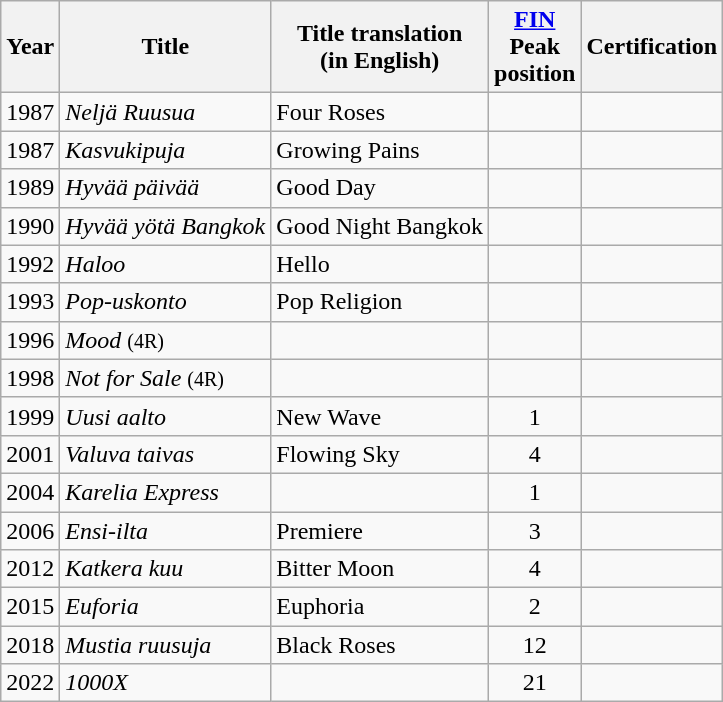<table class="wikitable">
<tr>
<th align="left">Year</th>
<th align="left">Title</th>
<th align="left">Title translation <br>(in English)</th>
<th style="text-align:center;"><a href='#'>FIN</a><br>Peak<br>position<br></th>
<th style="text-align:center;">Certification</th>
</tr>
<tr>
<td align="left">1987</td>
<td align="left"><em>Neljä Ruusua</em></td>
<td align="left">Four Roses</td>
<td style="text-align:center;"></td>
<td style="text-align:center;"></td>
</tr>
<tr>
<td align="left">1987</td>
<td align="left"><em>Kasvukipuja</em></td>
<td align="left">Growing Pains</td>
<td style="text-align:center;"></td>
<td style="text-align:center;"></td>
</tr>
<tr>
<td align="left">1989</td>
<td align="left"><em>Hyvää päivää</em></td>
<td align="left">Good Day</td>
<td style="text-align:center;"></td>
<td style="text-align:center;"></td>
</tr>
<tr>
<td align="left">1990</td>
<td align="left"><em>Hyvää yötä Bangkok</em></td>
<td align="left">Good Night Bangkok</td>
<td style="text-align:center;"></td>
<td style="text-align:center;"></td>
</tr>
<tr>
<td align="left">1992</td>
<td align="left"><em>Haloo</em></td>
<td align="left">Hello</td>
<td style="text-align:center;"></td>
<td style="text-align:center;"></td>
</tr>
<tr>
<td align="left">1993</td>
<td align="left"><em>Pop-uskonto</em></td>
<td align="left">Pop Religion</td>
<td style="text-align:center;"></td>
<td style="text-align:center;"></td>
</tr>
<tr>
<td align="left">1996</td>
<td align="left"><em>Mood</em> <small>(4R)</small></td>
<td align="left"></td>
<td style="text-align:center;"></td>
<td style="text-align:center;"></td>
</tr>
<tr>
<td align="left">1998</td>
<td align="left"><em>Not for Sale</em> <small>(4R)</small></td>
<td align="left"></td>
<td style="text-align:center;"></td>
<td style="text-align:center;"></td>
</tr>
<tr>
<td align="left">1999</td>
<td align="left"><em>Uusi aalto</em></td>
<td align="left">New Wave</td>
<td style="text-align:center;">1</td>
<td style="text-align:center;"></td>
</tr>
<tr>
<td align="left">2001</td>
<td align="left"><em>Valuva taivas</em></td>
<td align="left">Flowing Sky</td>
<td style="text-align:center;">4</td>
<td style="text-align:center;"></td>
</tr>
<tr>
<td align="left">2004</td>
<td align="left"><em>Karelia Express</em></td>
<td align="left"></td>
<td style="text-align:center;">1</td>
<td style="text-align:center;"></td>
</tr>
<tr>
<td align="left">2006</td>
<td align="left"><em>Ensi-ilta</em></td>
<td align="left">Premiere</td>
<td style="text-align:center;">3</td>
<td style="text-align:center;"></td>
</tr>
<tr>
<td align="left">2012</td>
<td align="left"><em>Katkera kuu</em></td>
<td align="left">Bitter Moon</td>
<td style="text-align:center;">4</td>
<td style="text-align:center;"></td>
</tr>
<tr>
<td align="left">2015</td>
<td align="left"><em>Euforia</em></td>
<td align="left">Euphoria</td>
<td style="text-align:center;">2</td>
<td style="text-align:center;"></td>
</tr>
<tr>
<td align="left">2018</td>
<td align="left"><em>Mustia ruusuja</em></td>
<td align="left">Black Roses</td>
<td style="text-align:center;">12</td>
<td style="text-align:center;"></td>
</tr>
<tr>
<td align="left">2022</td>
<td align="left"><em>1000X</em></td>
<td align="left"></td>
<td style="text-align:center;">21<br></td>
<td style="text-align:center;"></td>
</tr>
</table>
